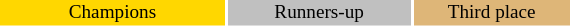<table class="toccolours" style="width:30em; text-align:center; font-size:80%;">
<tr>
<td style="background:gold;color:black; width: 30px">Champions</td>
<td style="background:silver;color:black; width: 40px">Runners-up</td>
<td style="background:#deb678;color:black; width: 40px">Third place</td>
</tr>
<tr>
</tr>
</table>
